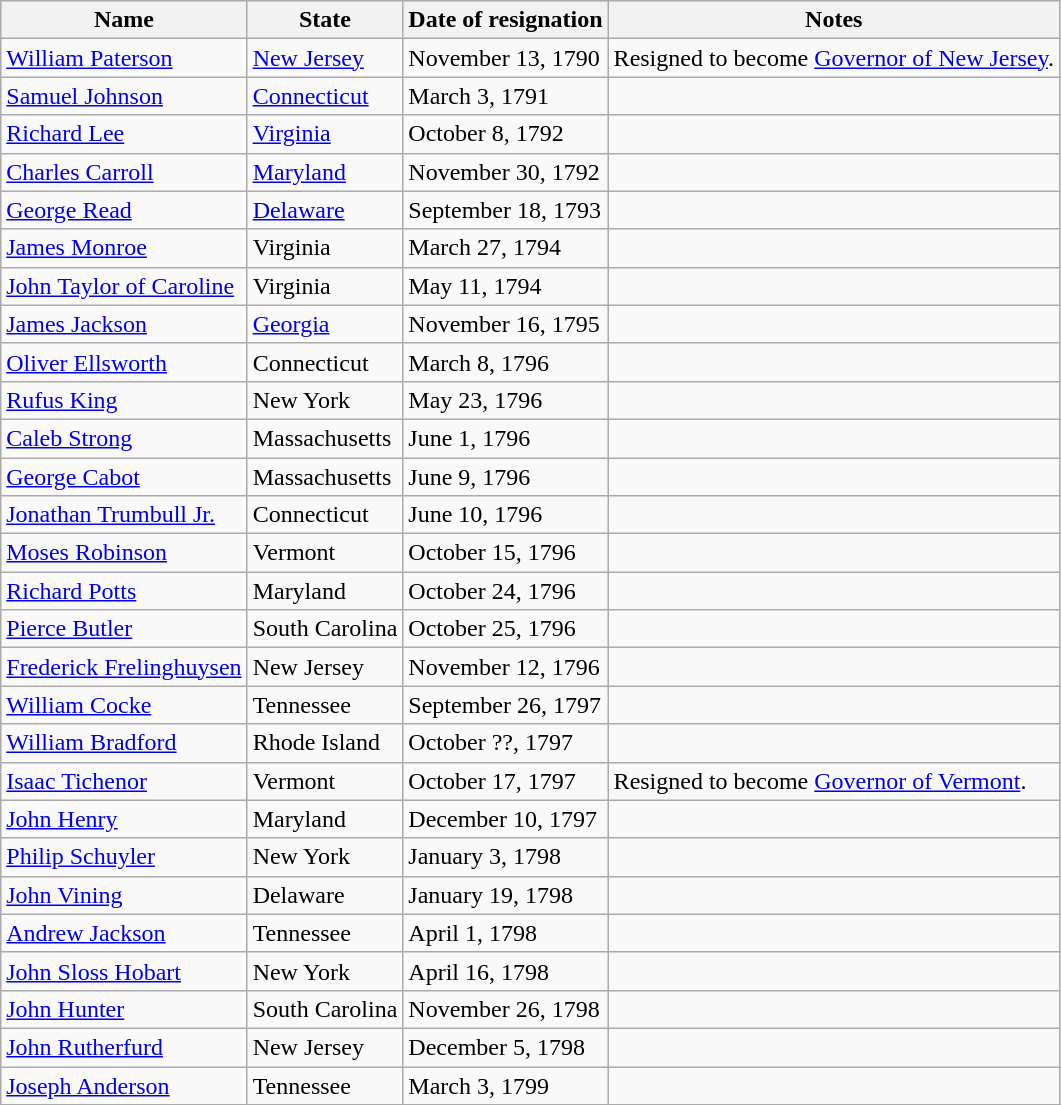<table class="wikitable">
<tr>
<th>Name</th>
<th>State</th>
<th>Date of resignation</th>
<th>Notes</th>
</tr>
<tr>
<td><a href='#'>William Paterson</a></td>
<td><a href='#'>New Jersey</a></td>
<td>November 13, 1790</td>
<td>Resigned to become <a href='#'>Governor of New Jersey</a>.</td>
</tr>
<tr>
<td><a href='#'>Samuel Johnson</a></td>
<td><a href='#'>Connecticut</a></td>
<td>March 3, 1791</td>
<td></td>
</tr>
<tr>
<td><a href='#'>Richard Lee</a></td>
<td><a href='#'>Virginia</a></td>
<td>October 8, 1792</td>
<td></td>
</tr>
<tr>
<td><a href='#'>Charles Carroll</a></td>
<td><a href='#'>Maryland</a></td>
<td>November 30, 1792</td>
<td></td>
</tr>
<tr>
<td><a href='#'>George Read</a></td>
<td><a href='#'>Delaware</a></td>
<td>September 18, 1793</td>
<td></td>
</tr>
<tr>
<td><a href='#'>James Monroe</a></td>
<td>Virginia</td>
<td>March 27, 1794</td>
<td></td>
</tr>
<tr>
<td><a href='#'>John Taylor of Caroline</a></td>
<td>Virginia</td>
<td>May 11, 1794</td>
<td></td>
</tr>
<tr>
<td><a href='#'>James Jackson</a></td>
<td><a href='#'>Georgia</a></td>
<td>November 16, 1795</td>
<td></td>
</tr>
<tr>
<td><a href='#'>Oliver Ellsworth</a></td>
<td>Connecticut</td>
<td>March 8, 1796</td>
<td></td>
</tr>
<tr>
<td><a href='#'>Rufus King</a></td>
<td>New York</td>
<td>May 23, 1796</td>
<td></td>
</tr>
<tr>
<td><a href='#'>Caleb Strong</a></td>
<td>Massachusetts</td>
<td>June 1, 1796</td>
<td></td>
</tr>
<tr>
<td><a href='#'>George Cabot</a></td>
<td>Massachusetts</td>
<td>June 9, 1796</td>
<td></td>
</tr>
<tr>
<td><a href='#'>Jonathan Trumbull Jr.</a></td>
<td>Connecticut</td>
<td>June 10, 1796</td>
<td></td>
</tr>
<tr>
<td><a href='#'>Moses Robinson</a></td>
<td>Vermont</td>
<td>October 15, 1796</td>
<td></td>
</tr>
<tr>
<td><a href='#'>Richard Potts</a></td>
<td>Maryland</td>
<td>October 24, 1796</td>
<td></td>
</tr>
<tr>
<td><a href='#'>Pierce Butler</a></td>
<td>South Carolina</td>
<td>October 25, 1796</td>
<td></td>
</tr>
<tr>
<td><a href='#'>Frederick Frelinghuysen</a></td>
<td>New Jersey</td>
<td>November 12, 1796</td>
<td></td>
</tr>
<tr>
<td><a href='#'>William Cocke</a></td>
<td>Tennessee</td>
<td>September 26, 1797</td>
<td></td>
</tr>
<tr>
<td><a href='#'>William Bradford</a></td>
<td>Rhode Island</td>
<td>October ??, 1797</td>
<td></td>
</tr>
<tr>
<td><a href='#'>Isaac Tichenor</a></td>
<td>Vermont</td>
<td>October 17, 1797</td>
<td>Resigned to become <a href='#'>Governor of Vermont</a>.</td>
</tr>
<tr>
<td><a href='#'>John Henry</a></td>
<td>Maryland</td>
<td>December 10, 1797</td>
<td></td>
</tr>
<tr>
<td><a href='#'>Philip Schuyler</a></td>
<td>New York</td>
<td>January 3, 1798</td>
<td></td>
</tr>
<tr>
<td><a href='#'>John Vining</a></td>
<td>Delaware</td>
<td>January 19, 1798</td>
<td></td>
</tr>
<tr>
<td><a href='#'>Andrew Jackson</a></td>
<td>Tennessee</td>
<td>April 1, 1798</td>
<td></td>
</tr>
<tr>
<td><a href='#'>John Sloss Hobart</a></td>
<td>New York</td>
<td>April 16, 1798</td>
<td></td>
</tr>
<tr>
<td><a href='#'>John Hunter</a></td>
<td>South Carolina</td>
<td>November 26, 1798</td>
<td></td>
</tr>
<tr>
<td><a href='#'>John Rutherfurd</a></td>
<td>New Jersey</td>
<td>December 5, 1798</td>
<td></td>
</tr>
<tr>
<td><a href='#'>Joseph Anderson</a></td>
<td>Tennessee</td>
<td>March 3, 1799</td>
<td></td>
</tr>
<tr>
</tr>
</table>
